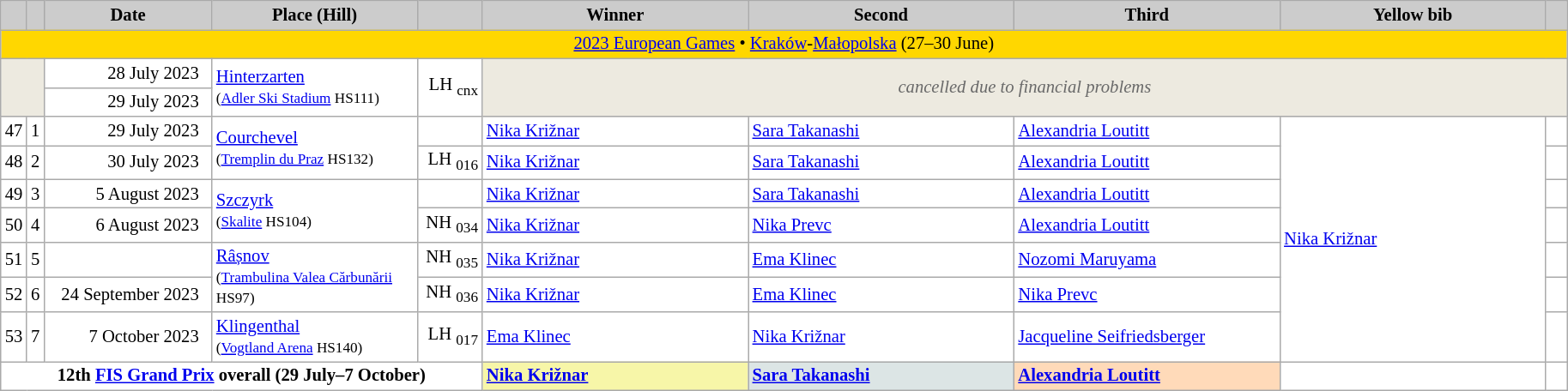<table class="wikitable plainrowheaders" style="background:#fff; font-size:86%; line-height:16px; border:grey solid 1px; border-collapse:collapse;">
<tr>
<th scope="col" style="background:#ccc; width=30 px;"></th>
<th scope="col" style="background:#ccc; width=10 px;"></th>
<th scope="col" style="background:#ccc; width:124px;">Date</th>
<th scope="col" style="background:#ccc; width:153px;">Place (Hill)</th>
<th scope="col" style="background:#ccc; width:44px;"></th>
<th scope="col" style="background:#ccc; width:200px;">Winner</th>
<th scope="col" style="background:#ccc; width:200px;">Second</th>
<th scope="col" style="background:#ccc; width:200px;">Third</th>
<th scope="col" style="background:#ccc; width:200px;">Yellow bib</th>
<th scope="col" style="background:#ccc; width:10px;"></th>
</tr>
<tr style="background:gold">
<td align=center colspan="10"><a href='#'>2023 European Games</a> •  <a href='#'>Kraków</a>-<a href='#'>Małopolska</a> (27–30 June)</td>
</tr>
<tr>
<td rowspan="2" align="center" colspan="2" bgcolor="EDEAE0"></td>
<td align="right">28 July 2023  </td>
<td rowspan="2"> <a href='#'>Hinterzarten</a><br><small>(<a href='#'>Adler Ski Stadium</a> HS111)</small></td>
<td align="right" rowspan="2">LH <sub>cnx</sub></td>
<td align="center" colspan="5" rowspan="2" bgcolor="EDEAE0" style=color:#696969><em>cancelled due to financial problems</em></td>
</tr>
<tr>
<td align="right">29 July 2023  </td>
</tr>
<tr>
<td align="center">47</td>
<td align="center">1</td>
<td align="right">29 July 2023  </td>
<td rowspan=2> <a href='#'>Courchevel</a><br><small>(<a href='#'>Tremplin du Praz</a> HS132)</small></td>
<td align="right"></td>
<td> <a href='#'>Nika Križnar</a></td>
<td> <a href='#'>Sara Takanashi</a></td>
<td> <a href='#'>Alexandria Loutitt</a></td>
<td rowspan="7"> <a href='#'>Nika Križnar</a></td>
<td></td>
</tr>
<tr>
<td align="center">48</td>
<td align="center">2</td>
<td align="right">30 July 2023  </td>
<td align="right">LH <sub>016</sub></td>
<td> <a href='#'>Nika Križnar</a></td>
<td> <a href='#'>Sara Takanashi</a></td>
<td> <a href='#'>Alexandria Loutitt</a></td>
<td></td>
</tr>
<tr>
<td align="center">49</td>
<td align="center">3</td>
<td align="right">5 August 2023  </td>
<td rowspan="2"> <a href='#'>Szczyrk</a><br><small>(<a href='#'>Skalite</a> HS104)</small></td>
<td align="right"></td>
<td> <a href='#'>Nika Križnar</a></td>
<td> <a href='#'>Sara Takanashi</a></td>
<td> <a href='#'>Alexandria Loutitt</a></td>
<td></td>
</tr>
<tr>
<td align="center">50</td>
<td align="center">4</td>
<td align="right">6 August 2023  </td>
<td align="right">NH <sub>034</sub></td>
<td> <a href='#'>Nika Križnar</a></td>
<td> <a href='#'>Nika Prevc</a></td>
<td> <a href='#'>Alexandria Loutitt</a></td>
<td></td>
</tr>
<tr>
<td align="center">51</td>
<td align="center">5</td>
<td align="right"></td>
<td rowspan="2"> <a href='#'>Râșnov</a><br><small>(<a href='#'>Trambulina Valea Cărbunării</a> HS97)</small></td>
<td align="right">NH <sub>035</sub></td>
<td> <a href='#'>Nika Križnar</a></td>
<td> <a href='#'>Ema Klinec</a></td>
<td> <a href='#'>Nozomi Maruyama</a></td>
<td></td>
</tr>
<tr>
<td align="center">52</td>
<td align="center">6</td>
<td align="right">24 September 2023  </td>
<td align="right">NH <sub>036</sub></td>
<td> <a href='#'>Nika Križnar</a></td>
<td> <a href='#'>Ema Klinec</a></td>
<td> <a href='#'>Nika Prevc</a></td>
<td></td>
</tr>
<tr>
<td align="center">53</td>
<td align="center">7</td>
<td align="right">7 October 2023  </td>
<td> <a href='#'>Klingenthal</a><br><small>(<a href='#'>Vogtland Arena</a> HS140)</small></td>
<td align="right">LH <sub>017</sub></td>
<td> <a href='#'>Ema Klinec</a></td>
<td> <a href='#'>Nika Križnar</a></td>
<td> <a href='#'>Jacqueline Seifriedsberger</a></td>
<td></td>
</tr>
<tr>
<td colspan="5" align="center"><strong>12th <a href='#'>FIS Grand Prix</a> overall (29 July–7 October)</strong></td>
<td style="background:#f7f6a8;"> <strong><a href='#'>Nika Križnar</a></strong></td>
<td style="background:#dce5e5;"> <strong><a href='#'>Sara Takanashi</a></strong></td>
<td style="background:#ffdab9;"> <strong><a href='#'>Alexandria Loutitt</a></strong></td>
<td></td>
<td></td>
</tr>
</table>
